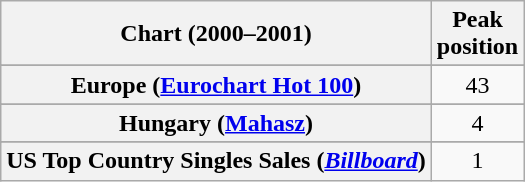<table class="wikitable sortable plainrowheaders" style="text-align:center">
<tr>
<th scope="col">Chart (2000–2001)</th>
<th scope="col">Peak<br>position</th>
</tr>
<tr>
</tr>
<tr>
</tr>
<tr>
</tr>
<tr>
</tr>
<tr>
</tr>
<tr>
<th scope="row">Europe (<a href='#'>Eurochart Hot 100</a>)</th>
<td>43</td>
</tr>
<tr>
</tr>
<tr>
<th scope="row">Hungary (<a href='#'>Mahasz</a>)</th>
<td>4</td>
</tr>
<tr>
</tr>
<tr>
</tr>
<tr>
</tr>
<tr>
</tr>
<tr>
</tr>
<tr>
</tr>
<tr>
</tr>
<tr>
</tr>
<tr>
</tr>
<tr>
</tr>
<tr>
</tr>
<tr>
</tr>
<tr>
</tr>
<tr>
</tr>
<tr>
<th scope="row">US Top Country Singles Sales (<em><a href='#'>Billboard</a></em>)</th>
<td>1</td>
</tr>
</table>
